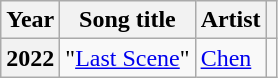<table class="wikitable plainrowheaders">
<tr>
<th scope="col">Year</th>
<th scope="col">Song title</th>
<th scope="col">Artist</th>
<th scope="col" class="unsortable"></th>
</tr>
<tr>
<th scope="row">2022</th>
<td>"<a href='#'>Last Scene</a>"</td>
<td><a href='#'>Chen</a></td>
<td style="text-align:center"></td>
</tr>
</table>
